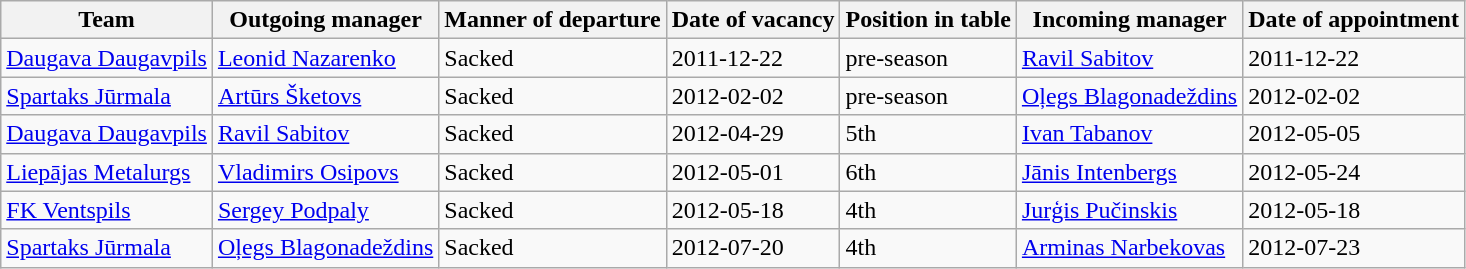<table class="wikitable">
<tr>
<th>Team</th>
<th>Outgoing manager</th>
<th>Manner of departure</th>
<th>Date of vacancy</th>
<th>Position in table</th>
<th>Incoming manager</th>
<th>Date of appointment</th>
</tr>
<tr>
<td><a href='#'>Daugava Daugavpils</a></td>
<td> <a href='#'>Leonid Nazarenko</a></td>
<td>Sacked</td>
<td>2011-12-22</td>
<td>pre-season</td>
<td> <a href='#'>Ravil Sabitov</a></td>
<td>2011-12-22</td>
</tr>
<tr>
<td><a href='#'>Spartaks Jūrmala</a></td>
<td> <a href='#'>Artūrs Šketovs</a></td>
<td>Sacked</td>
<td>2012-02-02</td>
<td>pre-season</td>
<td> <a href='#'>Oļegs Blagonadeždins</a></td>
<td>2012-02-02</td>
</tr>
<tr>
<td><a href='#'>Daugava Daugavpils</a></td>
<td> <a href='#'>Ravil Sabitov</a></td>
<td>Sacked</td>
<td>2012-04-29</td>
<td>5th</td>
<td> <a href='#'>Ivan Tabanov</a></td>
<td>2012-05-05</td>
</tr>
<tr>
<td><a href='#'>Liepājas Metalurgs</a></td>
<td> <a href='#'>Vladimirs Osipovs</a></td>
<td>Sacked</td>
<td>2012-05-01</td>
<td>6th</td>
<td> <a href='#'>Jānis Intenbergs</a></td>
<td>2012-05-24</td>
</tr>
<tr>
<td><a href='#'>FK Ventspils</a></td>
<td> <a href='#'>Sergey Podpaly</a></td>
<td>Sacked</td>
<td>2012-05-18</td>
<td>4th</td>
<td> <a href='#'>Jurģis Pučinskis</a></td>
<td>2012-05-18</td>
</tr>
<tr>
<td><a href='#'>Spartaks Jūrmala</a></td>
<td> <a href='#'>Oļegs Blagonadeždins</a></td>
<td>Sacked</td>
<td>2012-07-20</td>
<td>4th</td>
<td> <a href='#'>Arminas Narbekovas</a></td>
<td>2012-07-23</td>
</tr>
</table>
